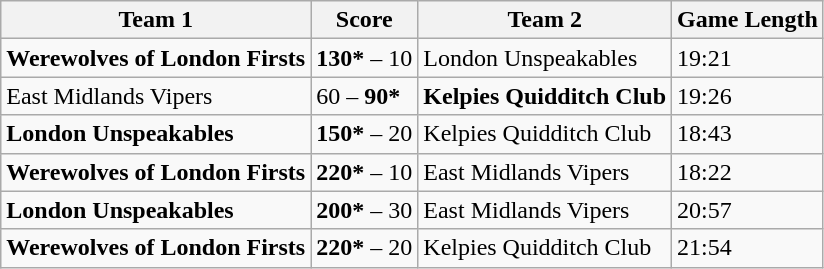<table class="wikitable">
<tr>
<th>Team 1</th>
<th>Score</th>
<th>Team 2</th>
<th>Game Length</th>
</tr>
<tr>
<td><strong>Werewolves of London Firsts</strong></td>
<td><strong>130*</strong> – 10</td>
<td>London Unspeakables</td>
<td>19:21</td>
</tr>
<tr>
<td>East Midlands Vipers</td>
<td>60 – <strong>90*</strong></td>
<td><strong>Kelpies Quidditch Club</strong></td>
<td>19:26</td>
</tr>
<tr>
<td><strong>London Unspeakables</strong></td>
<td><strong>150*</strong> – 20</td>
<td>Kelpies Quidditch Club</td>
<td>18:43</td>
</tr>
<tr>
<td><strong>Werewolves of London Firsts</strong></td>
<td><strong>220*</strong> – 10</td>
<td>East Midlands Vipers</td>
<td>18:22</td>
</tr>
<tr>
<td><strong>London Unspeakables</strong></td>
<td><strong>200*</strong> – 30</td>
<td>East Midlands Vipers</td>
<td>20:57</td>
</tr>
<tr>
<td><strong>Werewolves of London Firsts</strong></td>
<td><strong>220*</strong> – 20</td>
<td>Kelpies Quidditch Club</td>
<td>21:54</td>
</tr>
</table>
